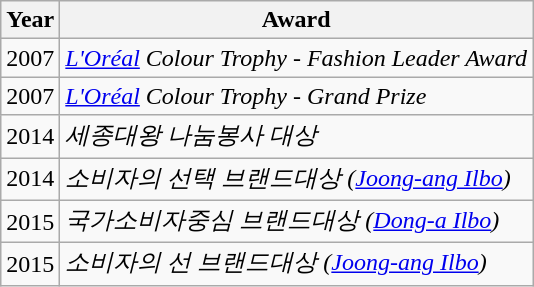<table class="wikitable">
<tr>
<th>Year</th>
<th>Award</th>
</tr>
<tr>
<td>2007</td>
<td><em><a href='#'>L'Oréal</a> Colour Trophy - Fashion Leader Award</em></td>
</tr>
<tr>
<td>2007</td>
<td><em><a href='#'>L'Oréal</a> Colour Trophy - Grand Prize</em></td>
</tr>
<tr>
<td>2014</td>
<td><em>세종대왕 나눔봉사 대상</em></td>
</tr>
<tr>
<td>2014</td>
<td><em>소비자의 선택 브랜드대상 (<a href='#'>Joong-ang Ilbo</a>)</em></td>
</tr>
<tr>
<td>2015</td>
<td><em>국가소비자중심 브랜드대상 (<a href='#'>Dong-a Ilbo</a>)</em></td>
</tr>
<tr>
<td>2015</td>
<td><em>소비자의 선 브랜드대상 (<a href='#'>Joong-ang Ilbo</a>)</em></td>
</tr>
</table>
